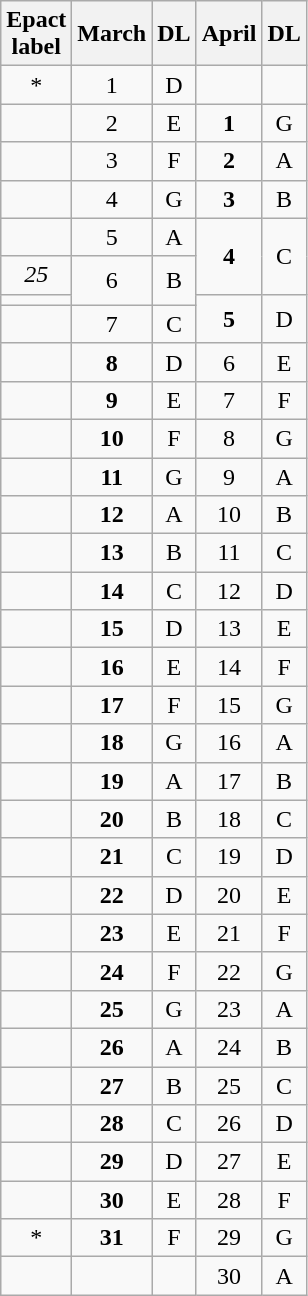<table class="wikitable" style="text-align:center">
<tr>
<th>Epact <br>label</th>
<th>March</th>
<th>DL</th>
<th>April</th>
<th>DL</th>
</tr>
<tr>
<td>*</td>
<td>1</td>
<td>D</td>
<td></td>
<td></td>
</tr>
<tr>
<td></td>
<td>2</td>
<td>E</td>
<td><strong>1</strong></td>
<td>G</td>
</tr>
<tr>
<td></td>
<td>3</td>
<td>F</td>
<td><strong>2</strong></td>
<td>A</td>
</tr>
<tr>
<td></td>
<td>4</td>
<td>G</td>
<td><strong>3</strong></td>
<td>B</td>
</tr>
<tr>
<td></td>
<td>5</td>
<td>A</td>
<td rowspan=2><strong>4</strong></td>
<td rowspan="2">C</td>
</tr>
<tr>
<td><em>25</em></td>
<td rowspan="2">6</td>
<td rowspan=2>B</td>
</tr>
<tr>
<td></td>
<td rowspan="2"><strong>5</strong></td>
<td rowspan="2">D</td>
</tr>
<tr>
<td></td>
<td>7</td>
<td>C</td>
</tr>
<tr>
<td></td>
<td><strong>8</strong></td>
<td>D</td>
<td>6</td>
<td>E</td>
</tr>
<tr>
<td></td>
<td><strong>9</strong></td>
<td>E</td>
<td>7</td>
<td>F</td>
</tr>
<tr>
<td></td>
<td><strong>10</strong></td>
<td>F</td>
<td>8</td>
<td>G</td>
</tr>
<tr>
<td></td>
<td><strong>11</strong></td>
<td>G</td>
<td>9</td>
<td>A</td>
</tr>
<tr>
<td></td>
<td><strong>12</strong></td>
<td>A</td>
<td>10</td>
<td>B</td>
</tr>
<tr>
<td></td>
<td><strong>13</strong></td>
<td>B</td>
<td>11</td>
<td>C</td>
</tr>
<tr>
<td></td>
<td><strong>14</strong></td>
<td>C</td>
<td>12</td>
<td>D</td>
</tr>
<tr>
<td></td>
<td><strong>15</strong></td>
<td>D</td>
<td>13</td>
<td>E</td>
</tr>
<tr>
<td></td>
<td><strong>16</strong></td>
<td>E</td>
<td>14</td>
<td>F</td>
</tr>
<tr>
<td></td>
<td><strong>17</strong></td>
<td>F</td>
<td>15</td>
<td>G</td>
</tr>
<tr>
<td></td>
<td><strong>18</strong></td>
<td>G</td>
<td>16</td>
<td>A</td>
</tr>
<tr>
<td></td>
<td><strong>19</strong></td>
<td>A</td>
<td>17</td>
<td>B</td>
</tr>
<tr>
<td></td>
<td><strong>20</strong></td>
<td>B</td>
<td>18</td>
<td>C</td>
</tr>
<tr>
<td></td>
<td><strong>21</strong></td>
<td>C</td>
<td>19</td>
<td>D</td>
</tr>
<tr>
<td></td>
<td><strong>22</strong></td>
<td>D</td>
<td>20</td>
<td>E</td>
</tr>
<tr>
<td></td>
<td><strong>23</strong></td>
<td>E</td>
<td>21</td>
<td>F</td>
</tr>
<tr>
<td></td>
<td><strong>24</strong></td>
<td>F</td>
<td>22</td>
<td>G</td>
</tr>
<tr>
<td></td>
<td><strong>25</strong></td>
<td>G</td>
<td>23</td>
<td>A</td>
</tr>
<tr>
<td></td>
<td><strong>26</strong></td>
<td>A</td>
<td>24</td>
<td>B</td>
</tr>
<tr>
<td></td>
<td><strong>27</strong></td>
<td>B</td>
<td>25</td>
<td>C</td>
</tr>
<tr>
<td></td>
<td><strong>28</strong></td>
<td>C</td>
<td>26</td>
<td>D</td>
</tr>
<tr>
<td></td>
<td><strong>29</strong></td>
<td>D</td>
<td>27</td>
<td>E</td>
</tr>
<tr>
<td></td>
<td><strong>30</strong></td>
<td>E</td>
<td>28</td>
<td>F</td>
</tr>
<tr>
<td>*</td>
<td><strong>31</strong></td>
<td>F</td>
<td>29</td>
<td>G</td>
</tr>
<tr>
<td></td>
<td></td>
<td></td>
<td>30</td>
<td>A</td>
</tr>
</table>
